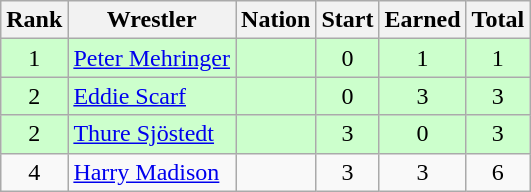<table class="wikitable sortable" style="text-align:center;">
<tr>
<th>Rank</th>
<th>Wrestler</th>
<th>Nation</th>
<th>Start</th>
<th>Earned</th>
<th>Total</th>
</tr>
<tr style="background:#cfc;">
<td>1</td>
<td align=left><a href='#'>Peter Mehringer</a></td>
<td align=left></td>
<td>0</td>
<td>1</td>
<td>1</td>
</tr>
<tr style="background:#cfc;">
<td>2</td>
<td align=left><a href='#'>Eddie Scarf</a></td>
<td align=left></td>
<td>0</td>
<td>3</td>
<td>3</td>
</tr>
<tr style="background:#cfc;">
<td>2</td>
<td align=left><a href='#'>Thure Sjöstedt</a></td>
<td align=left></td>
<td>3</td>
<td>0</td>
<td>3</td>
</tr>
<tr>
<td>4</td>
<td align=left><a href='#'>Harry Madison</a></td>
<td align=left></td>
<td>3</td>
<td>3</td>
<td>6</td>
</tr>
</table>
